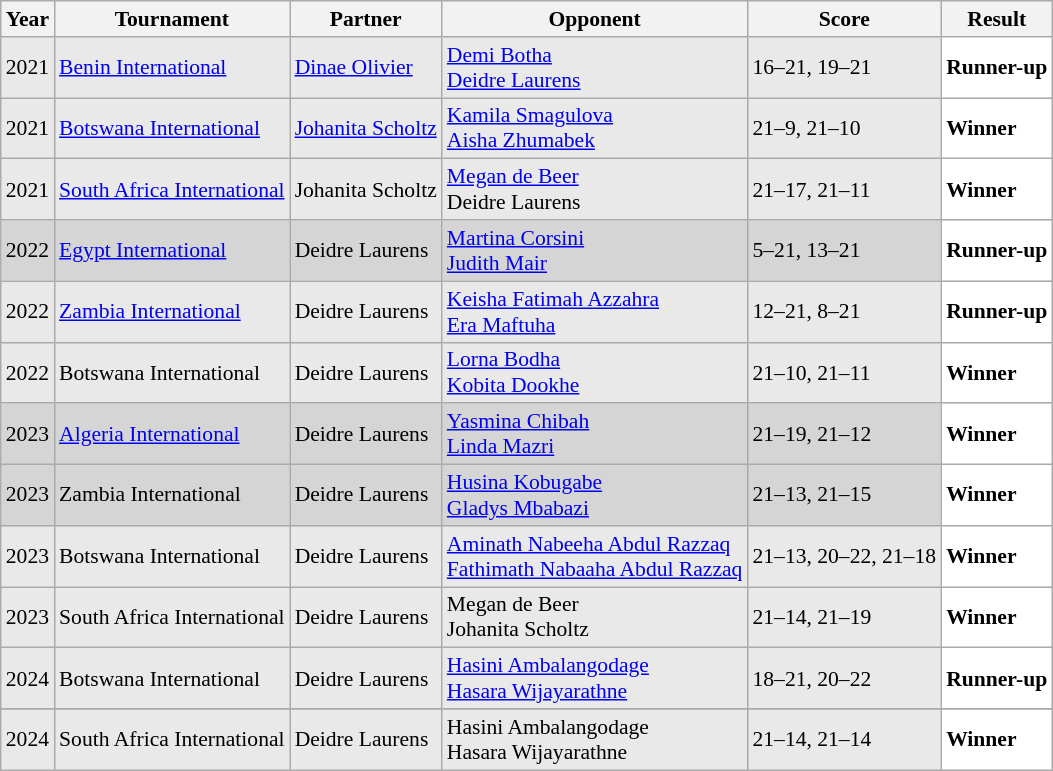<table class="sortable wikitable" style="font-size: 90%;">
<tr>
<th>Year</th>
<th>Tournament</th>
<th>Partner</th>
<th>Opponent</th>
<th>Score</th>
<th>Result</th>
</tr>
<tr style="background:#E9E9E9">
<td align="center">2021</td>
<td align="left"><a href='#'>Benin International</a></td>
<td align="left"> <a href='#'>Dinae Olivier</a></td>
<td align="left"> <a href='#'>Demi Botha</a><br> <a href='#'>Deidre Laurens</a></td>
<td align="left">16–21, 19–21</td>
<td style="text-align:left; background:white"> <strong>Runner-up</strong></td>
</tr>
<tr style="background:#E9E9E9">
<td align="center">2021</td>
<td align="left"><a href='#'>Botswana International</a></td>
<td align="left"> <a href='#'>Johanita Scholtz</a></td>
<td align="left"> <a href='#'>Kamila Smagulova</a><br> <a href='#'>Aisha Zhumabek</a></td>
<td align="left">21–9, 21–10</td>
<td style="text-align:left; background:white"> <strong>Winner</strong></td>
</tr>
<tr style="background:#E9E9E9">
<td align="center">2021</td>
<td align="left"><a href='#'>South Africa International</a></td>
<td align="left"> Johanita Scholtz</td>
<td align="left"> <a href='#'>Megan de Beer</a><br> Deidre Laurens</td>
<td align="left">21–17, 21–11</td>
<td style="text-align:left; background:white"> <strong>Winner</strong></td>
</tr>
<tr style="background:#D5D5D5">
<td align="center">2022</td>
<td align="left"><a href='#'>Egypt International</a></td>
<td align="left"> Deidre Laurens</td>
<td align="left"> <a href='#'>Martina Corsini</a><br> <a href='#'>Judith Mair</a></td>
<td align="left">5–21, 13–21</td>
<td style="text-align:left; background:white"> <strong>Runner-up</strong></td>
</tr>
<tr style="background:#E9E9E9">
<td align="center">2022</td>
<td align="left"><a href='#'>Zambia International</a></td>
<td align="left"> Deidre Laurens</td>
<td align="left"> <a href='#'>Keisha Fatimah Azzahra</a><br> <a href='#'>Era Maftuha</a></td>
<td align="left">12–21, 8–21</td>
<td style="text-align:left; background:white"> <strong>Runner-up</strong></td>
</tr>
<tr style="background:#E9E9E9">
<td align="center">2022</td>
<td align="left">Botswana International</td>
<td align="left"> Deidre Laurens</td>
<td align="left"> <a href='#'>Lorna Bodha</a><br> <a href='#'>Kobita Dookhe</a></td>
<td align="left">21–10, 21–11</td>
<td style="text-align:left; background:white"> <strong>Winner</strong></td>
</tr>
<tr style="background:#D5D5D5">
<td align="center">2023</td>
<td align="left"><a href='#'>Algeria International</a></td>
<td align="left"> Deidre Laurens</td>
<td align="left"> <a href='#'>Yasmina Chibah</a><br> <a href='#'>Linda Mazri</a></td>
<td align="left">21–19, 21–12</td>
<td style="text-align:left; background:white"> <strong>Winner</strong></td>
</tr>
<tr style="background:#D5D5D5">
<td align="center">2023</td>
<td align="left">Zambia International</td>
<td align="left"> Deidre Laurens</td>
<td align="left"> <a href='#'>Husina Kobugabe</a><br> <a href='#'>Gladys Mbabazi</a></td>
<td align="left">21–13, 21–15</td>
<td style="text-align:left; background:white"> <strong>Winner</strong></td>
</tr>
<tr style="background:#E9E9E9">
<td align="center">2023</td>
<td align="left">Botswana International</td>
<td align="left"> Deidre Laurens</td>
<td align="left"> <a href='#'>Aminath Nabeeha Abdul Razzaq</a><br> <a href='#'>Fathimath Nabaaha Abdul Razzaq</a></td>
<td align="left">21–13, 20–22, 21–18</td>
<td style="text-align:left; background:white"> <strong>Winner</strong></td>
</tr>
<tr style="background:#E9E9E9">
<td align="center">2023</td>
<td align="left">South Africa International</td>
<td align="left"> Deidre Laurens</td>
<td align="left"> Megan de Beer<br> Johanita Scholtz</td>
<td align="left">21–14, 21–19</td>
<td style="text-align:left; background:white"> <strong>Winner</strong></td>
</tr>
<tr style="background:#E9E9E9">
<td align="center">2024</td>
<td align="left">Botswana International</td>
<td align="left"> Deidre Laurens</td>
<td align="left"> <a href='#'>Hasini Ambalangodage</a><br> <a href='#'>Hasara Wijayarathne</a></td>
<td align="left">18–21, 20–22</td>
<td style="text-align:left; background:white"> <strong>Runner-up</strong></td>
</tr>
<tr>
</tr>
<tr style="background:#E9E9E9">
<td align="center">2024</td>
<td align="left">South Africa International</td>
<td align="left"> Deidre Laurens</td>
<td align="left"> Hasini Ambalangodage<br> Hasara Wijayarathne</td>
<td align="left">21–14, 21–14</td>
<td style="text-align:left; background:white"> <strong>Winner</strong></td>
</tr>
</table>
